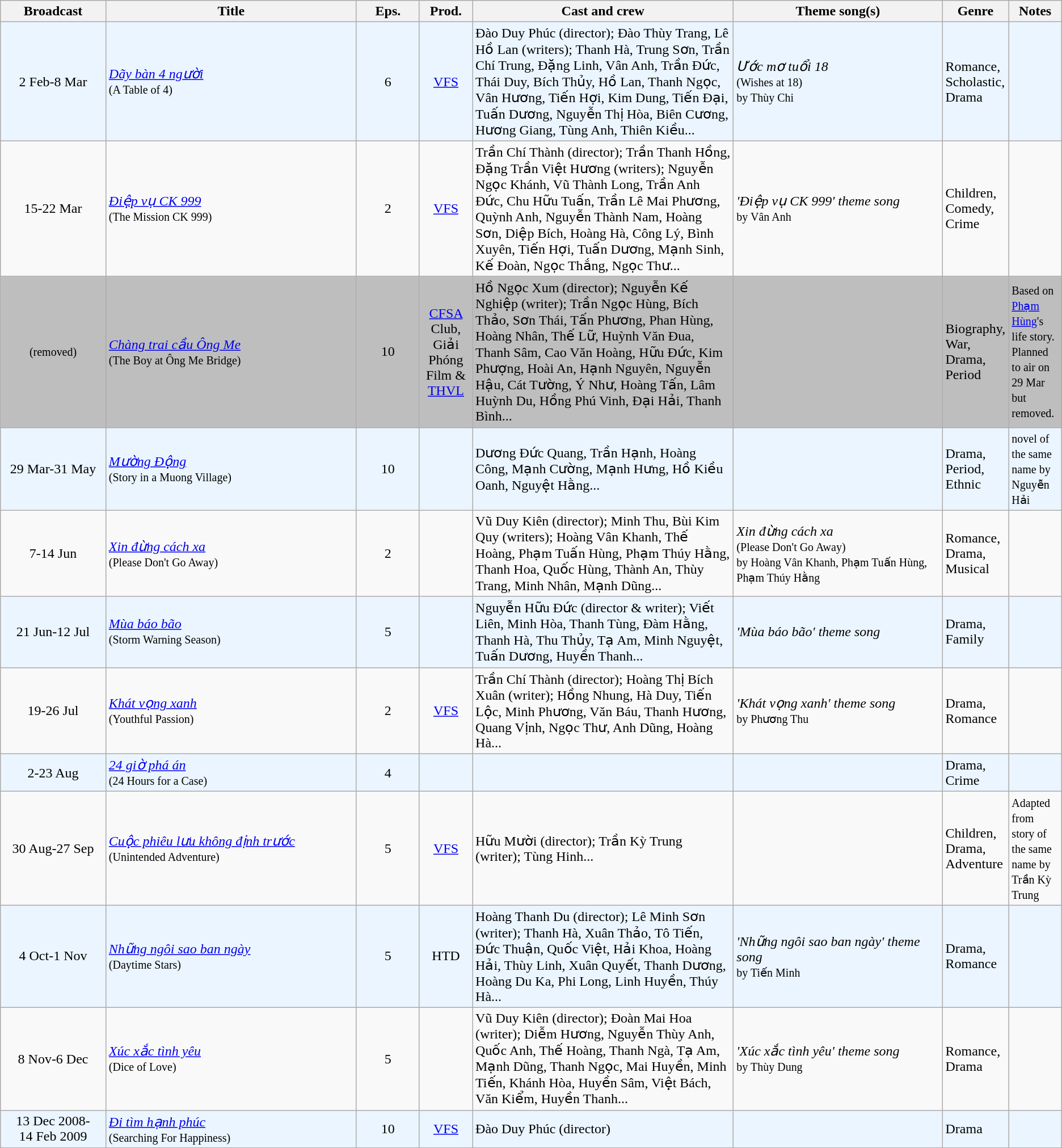<table class="wikitable sortable">
<tr>
<th style="width:10%;">Broadcast</th>
<th style="width:24%;">Title</th>
<th style="width:6%;">Eps.</th>
<th style="width:5%;">Prod.</th>
<th style="width:25%;">Cast and crew</th>
<th style="width:20%;">Theme song(s)</th>
<th style="width:5%;">Genre</th>
<th style="width:5%;">Notes</th>
</tr>
<tr ---- bgcolor="#ebf5ff">
<td style="text-align:center;">2 Feb-8 Mar <br></td>
<td><em><a href='#'>Dãy bàn 4 người</a></em> <br><small>(A Table of 4)</small></td>
<td style="text-align:center;">6</td>
<td style="text-align:center;"><a href='#'>VFS</a></td>
<td>Đào Duy Phúc (director); Đào Thùy Trang, Lê Hồ Lan (writers); Thanh Hà, Trung Sơn, Trần Chí Trung, Đặng Linh, Vân Anh, Trần Đức, Thái Duy, Bích Thủy, Hồ Lan, Thanh Ngọc, Vân Hương, Tiến Hợi, Kim Dung, Tiến Đại, Tuấn Dương, Nguyễn Thị Hòa, Biên Cương, Hương Giang, Tùng Anh, Thiên Kiều...</td>
<td><em>Ước mơ tuổi 18</em><br><small>(Wishes at 18)<br>by Thùy Chi</small></td>
<td>Romance, Scholastic, Drama</td>
<td></td>
</tr>
<tr>
<td style="text-align:center;">15-22 Mar <br></td>
<td><em><a href='#'>Điệp vụ CK 999</a></em> <br><small>(The Mission CK 999)</small></td>
<td style="text-align:center;">2</td>
<td style="text-align:center;"><a href='#'>VFS</a></td>
<td>Trần Chí Thành (director); Trần Thanh Hồng, Đặng Trần Việt Hương (writers); Nguyễn Ngọc Khánh, Vũ Thành Long, Trần Anh Đức, Chu Hữu Tuấn, Trần Lê Mai Phương, Quỳnh Anh, Nguyễn Thành Nam, Hoàng Sơn, Diệp Bích, Hoàng Hà, Công Lý, Bình Xuyên, Tiến Hợi, Tuấn Dương, Mạnh Sinh, Kế Đoàn, Ngọc Thắng, Ngọc Thư...</td>
<td><em> 'Điệp vụ CK 999' theme song</em><br><small>by Vân Anh</small></td>
<td>Children, Comedy, Crime</td>
<td></td>
</tr>
<tr ---- bgcolor="#BEBEBE">
<td style="text-align:center;"><small>(removed)</small> <br></td>
<td><em><a href='#'>Chàng trai cầu Ông Me</a></em> <br><small>(The Boy at Ông Me Bridge)</small></td>
<td style="text-align:center;">10</td>
<td style="text-align:center;"><a href='#'>CFSA</a> Club, Giải Phóng Film & <a href='#'>THVL</a></td>
<td>Hồ Ngọc Xum (director); Nguyễn Kế Nghiệp (writer); Trần Ngọc Hùng, Bích Thảo, Sơn Thái, Tấn Phương, Phan Hùng, Hoàng Nhân, Thế Lữ, Huỳnh Văn Đua, Thanh Sâm, Cao Văn Hoàng, Hữu Đức, Kim Phượng, Hoài An, Hạnh Nguyên, Nguyễn Hậu, Cát Tường, Ý Như, Hoàng Tấn, Lâm Huỳnh Du, Hồng Phú Vinh, Đại Hải, Thanh Bình...</td>
<td></td>
<td>Biography, War, Drama, Period</td>
<td><small>Based on <a href='#'>Phạm Hùng</a>'s life story.<br>Planned to air on 29 Mar but removed.</small></td>
</tr>
<tr ---- bgcolor="#ebf5ff">
<td style="text-align:center;">29 Mar-31 May <br></td>
<td><em><a href='#'>Mường Động</a></em> <br><small>(Story in a Muong Village)</small></td>
<td style="text-align:center;">10</td>
<td style="text-align:center;"></td>
<td>Dương Đức Quang, Trần Hạnh, Hoàng Công, Mạnh Cường, Mạnh Hưng, Hồ Kiều Oanh, Nguyệt Hằng...</td>
<td></td>
<td>Drama, Period, Ethnic</td>
<td><small> novel of the same name by Nguyễn Hải</small></td>
</tr>
<tr>
<td style="text-align:center;">7-14 Jun <br></td>
<td><em><a href='#'>Xin đừng cách xa</a></em> <br><small>(Please Don't Go Away)</small></td>
<td style="text-align:center;">2</td>
<td style="text-align:center;"></td>
<td>Vũ Duy Kiên (director); Minh Thu, Bùi Kim Quy (writers); Hoàng Vân Khanh, Thế Hoàng, Phạm Tuấn Hùng, Phạm Thúy Hằng, Thanh Hoa, Quốc Hùng, Thành An, Thùy Trang, Minh Nhân, Mạnh Dũng...</td>
<td><em>Xin đừng cách xa</em><br><small>(Please Don't Go Away)<br>by Hoàng Vân Khanh, Phạm Tuấn Hùng, Phạm Thúy Hằng</small></td>
<td>Romance, Drama, Musical</td>
<td></td>
</tr>
<tr ---- bgcolor="#ebf5ff">
<td style="text-align:center;">21 Jun-12 Jul <br></td>
<td><em><a href='#'>Mùa báo bão</a></em> <br><small>(Storm Warning Season)</small></td>
<td style="text-align:center;">5</td>
<td style="text-align:center;"></td>
<td>Nguyễn Hữu Đức (director & writer); Viết Liên, Minh Hòa, Thanh Tùng, Đàm Hằng, Thanh Hà, Thu Thủy, Tạ Am, Minh Nguyệt, Tuấn Dương, Huyền Thanh...</td>
<td><em> 'Mùa báo bão' theme song</em></td>
<td>Drama, Family</td>
<td></td>
</tr>
<tr>
<td style="text-align:center;">19-26 Jul <br></td>
<td><em><a href='#'>Khát vọng xanh</a></em> <br><small>(Youthful Passion)</small></td>
<td style="text-align:center;">2</td>
<td style="text-align:center;"><a href='#'>VFS</a></td>
<td>Trần Chí Thành (director); Hoàng Thị Bích Xuân (writer); Hồng Nhung, Hà Duy, Tiến Lộc, Minh Phương, Văn Báu, Thanh Hương, Quang Vịnh, Ngọc Thư, Anh Dũng, Hoàng Hà...</td>
<td><em> 'Khát vọng xanh' theme song</em><br><small>by Phương Thu</small></td>
<td>Drama, Romance</td>
<td></td>
</tr>
<tr ---- bgcolor="#ebf5ff">
<td style="text-align:center;">2-23 Aug <br></td>
<td><em><a href='#'>24 giờ phá án</a></em> <br><small>(24 Hours for a Case)</small></td>
<td style="text-align:center;">4</td>
<td style="text-align:center;"></td>
<td></td>
<td></td>
<td>Drama, Crime</td>
<td></td>
</tr>
<tr>
<td style="text-align:center;">30 Aug-27 Sep <br></td>
<td><em><a href='#'>Cuộc phiêu lưu không định trước</a></em> <br><small>(Unintended Adventure)</small></td>
<td style="text-align:center;">5</td>
<td style="text-align:center;"><a href='#'>VFS</a></td>
<td>Hữu Mười (director); Trần Kỳ Trung (writer); Tùng Hinh...</td>
<td></td>
<td>Children, Drama, Adventure</td>
<td><small>Adapted from story of the same name by Trần Kỳ Trung</small></td>
</tr>
<tr ---- bgcolor="#ebf5ff">
<td style="text-align:center;">4 Oct-1 Nov <br></td>
<td><em><a href='#'>Những ngôi sao ban ngày</a></em> <br><small>(Daytime Stars)</small></td>
<td style="text-align:center;">5</td>
<td style="text-align:center;">HTD</td>
<td>Hoàng Thanh Du (director); Lê Minh Sơn (writer); Thanh Hà, Xuân Thảo, Tô Tiến, Đức Thuận, Quốc Việt, Hải Khoa, Hoàng Hải, Thùy Linh, Xuân Quyết, Thanh Dương, Hoàng Du Ka, Phi Long, Linh Huyền, Thúy Hà...</td>
<td><em> 'Những ngôi sao ban ngày' theme song</em><br><small>by Tiến Minh</small></td>
<td>Drama, Romance</td>
<td></td>
</tr>
<tr>
<td style="text-align:center;">8 Nov-6 Dec <br></td>
<td><em><a href='#'>Xúc xắc tình yêu</a></em> <br><small>(Dice of Love)</small></td>
<td style="text-align:center;">5</td>
<td style="text-align:center;"></td>
<td>Vũ Duy Kiên (director); Đoàn Mai Hoa (writer); Diễm Hương, Nguyễn Thùy Anh, Quốc Anh, Thế Hoàng, Thanh Ngà, Tạ Am, Mạnh Dũng, Thanh Ngọc, Mai Huyền, Minh Tiến, Khánh Hòa, Huyền Sâm, Việt Bách, Văn Kiểm, Huyền Thanh...</td>
<td><em> 'Xúc xắc tình yêu' theme song</em><br><small>by Thùy Dung</small></td>
<td>Romance, Drama</td>
<td></td>
</tr>
<tr ---- bgcolor="#ebf5ff">
<td style="text-align:center;">13 Dec 2008-<br>14 Feb 2009 <br></td>
<td><em><a href='#'>Đi tìm hạnh phúc</a></em> <br><small>(Searching For Happiness)</small></td>
<td style="text-align:center;">10</td>
<td style="text-align:center;"><a href='#'>VFS</a></td>
<td>Đào Duy Phúc (director)</td>
<td></td>
<td>Drama</td>
<td></td>
</tr>
</table>
